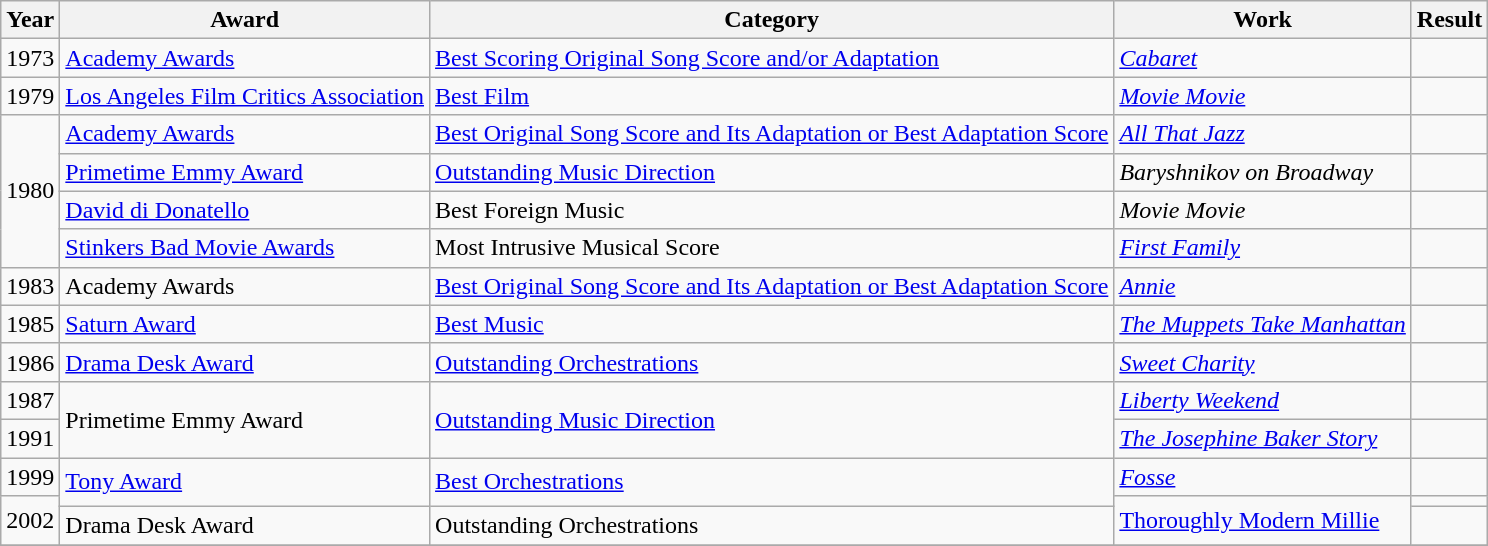<table class="wikitable">
<tr>
<th>Year</th>
<th>Award</th>
<th>Category</th>
<th>Work</th>
<th>Result</th>
</tr>
<tr>
<td>1973</td>
<td><a href='#'>Academy Awards</a></td>
<td><a href='#'>Best Scoring Original Song Score and/or Adaptation</a></td>
<td><em><a href='#'>Cabaret</a></em></td>
<td></td>
</tr>
<tr>
<td>1979</td>
<td><a href='#'>Los Angeles Film Critics Association</a></td>
<td><a href='#'>Best Film</a></td>
<td><em><a href='#'>Movie Movie</a></em></td>
<td></td>
</tr>
<tr>
<td rowspan=4>1980</td>
<td><a href='#'>Academy Awards</a></td>
<td><a href='#'>Best Original Song Score and Its Adaptation or Best Adaptation Score</a></td>
<td><em><a href='#'>All That Jazz</a></em></td>
<td></td>
</tr>
<tr>
<td><a href='#'>Primetime Emmy Award</a></td>
<td><a href='#'>Outstanding Music Direction</a></td>
<td><em>Baryshnikov on Broadway</em></td>
<td></td>
</tr>
<tr>
<td><a href='#'>David di Donatello</a></td>
<td>Best Foreign Music</td>
<td><em>Movie Movie</em></td>
<td></td>
</tr>
<tr>
<td><a href='#'>Stinkers Bad Movie Awards</a></td>
<td>Most Intrusive Musical Score</td>
<td><em><a href='#'>First Family</a></em></td>
<td></td>
</tr>
<tr>
<td>1983</td>
<td>Academy Awards</td>
<td><a href='#'>Best Original Song Score and Its Adaptation or Best Adaptation Score</a></td>
<td><em><a href='#'>Annie</a></em></td>
<td></td>
</tr>
<tr>
<td>1985</td>
<td><a href='#'>Saturn Award</a></td>
<td><a href='#'>Best Music</a></td>
<td><em><a href='#'>The Muppets Take Manhattan</a></em></td>
<td></td>
</tr>
<tr>
<td>1986</td>
<td><a href='#'>Drama Desk Award</a></td>
<td><a href='#'>Outstanding Orchestrations</a></td>
<td><em><a href='#'>Sweet Charity</a></em></td>
<td></td>
</tr>
<tr>
<td>1987</td>
<td rowspan=2>Primetime Emmy Award</td>
<td rowspan=2><a href='#'>Outstanding Music Direction</a></td>
<td><em><a href='#'>Liberty Weekend</a></em></td>
<td></td>
</tr>
<tr>
<td>1991</td>
<td><em><a href='#'>The Josephine Baker Story</a></em></td>
<td></td>
</tr>
<tr>
<td>1999</td>
<td rowspan=2><a href='#'>Tony Award</a></td>
<td rowspan=2><a href='#'>Best Orchestrations</a></td>
<td><em><a href='#'>Fosse</a></em></td>
<td></td>
</tr>
<tr>
<td rowspan=2>2002</td>
<td rowspan=2><a href='#'>Thoroughly Modern Millie</a></td>
<td></td>
</tr>
<tr>
<td>Drama Desk Award</td>
<td>Outstanding Orchestrations</td>
<td></td>
</tr>
<tr>
</tr>
</table>
